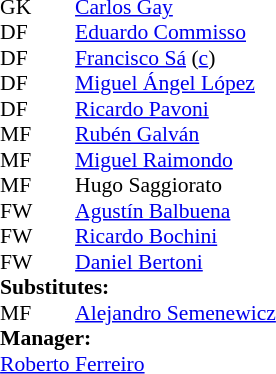<table style="font-size:90%; margin:0.2em auto;" cellspacing="0" cellpadding="0">
<tr>
<th width="25"></th>
<th width="25"></th>
</tr>
<tr>
<td>GK</td>
<td></td>
<td> <a href='#'>Carlos Gay</a></td>
</tr>
<tr>
<td>DF</td>
<td></td>
<td> <a href='#'>Eduardo Commisso</a></td>
</tr>
<tr>
<td>DF</td>
<td></td>
<td> <a href='#'>Francisco Sá</a> (<a href='#'>c</a>)</td>
</tr>
<tr>
<td>DF</td>
<td></td>
<td> <a href='#'>Miguel Ángel López</a></td>
</tr>
<tr>
<td>DF</td>
<td></td>
<td> <a href='#'>Ricardo Pavoni</a></td>
</tr>
<tr>
<td>MF</td>
<td></td>
<td> <a href='#'>Rubén Galván</a></td>
</tr>
<tr>
<td>MF</td>
<td></td>
<td> <a href='#'>Miguel Raimondo</a></td>
</tr>
<tr>
<td>MF</td>
<td></td>
<td> Hugo Saggiorato</td>
</tr>
<tr>
<td>FW</td>
<td></td>
<td> <a href='#'>Agustín Balbuena</a></td>
</tr>
<tr>
<td>FW</td>
<td></td>
<td> <a href='#'>Ricardo Bochini</a></td>
</tr>
<tr>
<td>FW</td>
<td></td>
<td> <a href='#'>Daniel Bertoni</a></td>
<td></td>
<td></td>
</tr>
<tr>
<td colspan=3><strong>Substitutes:</strong></td>
</tr>
<tr>
<td>MF</td>
<td></td>
<td> <a href='#'>Alejandro Semenewicz</a></td>
<td></td>
<td></td>
</tr>
<tr>
<td colspan=3><strong>Manager:</strong></td>
</tr>
<tr>
<td colspan=4> <a href='#'>Roberto Ferreiro</a></td>
</tr>
</table>
